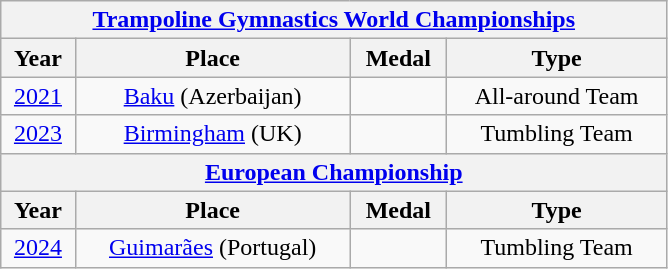<table class="wikitable center col2izq" style="text-align:center;width:445px;">
<tr>
<th colspan="4"><a href='#'>Trampoline Gymnastics World Championships</a></th>
</tr>
<tr>
<th>Year</th>
<th>Place</th>
<th>Medal</th>
<th>Type</th>
</tr>
<tr>
<td><a href='#'>2021</a></td>
<td><a href='#'>Baku</a> (Azerbaijan)</td>
<td></td>
<td>All-around Team</td>
</tr>
<tr>
<td><a href='#'>2023</a></td>
<td><a href='#'>Birmingham</a> (UK)</td>
<td></td>
<td>Tumbling Team</td>
</tr>
<tr>
<th colspan="4"><a href='#'>European Championship</a></th>
</tr>
<tr>
<th>Year</th>
<th>Place</th>
<th>Medal</th>
<th>Type</th>
</tr>
<tr>
<td><a href='#'>2024</a></td>
<td><a href='#'>Guimarães</a> (Portugal)</td>
<td></td>
<td>Tumbling Team</td>
</tr>
</table>
